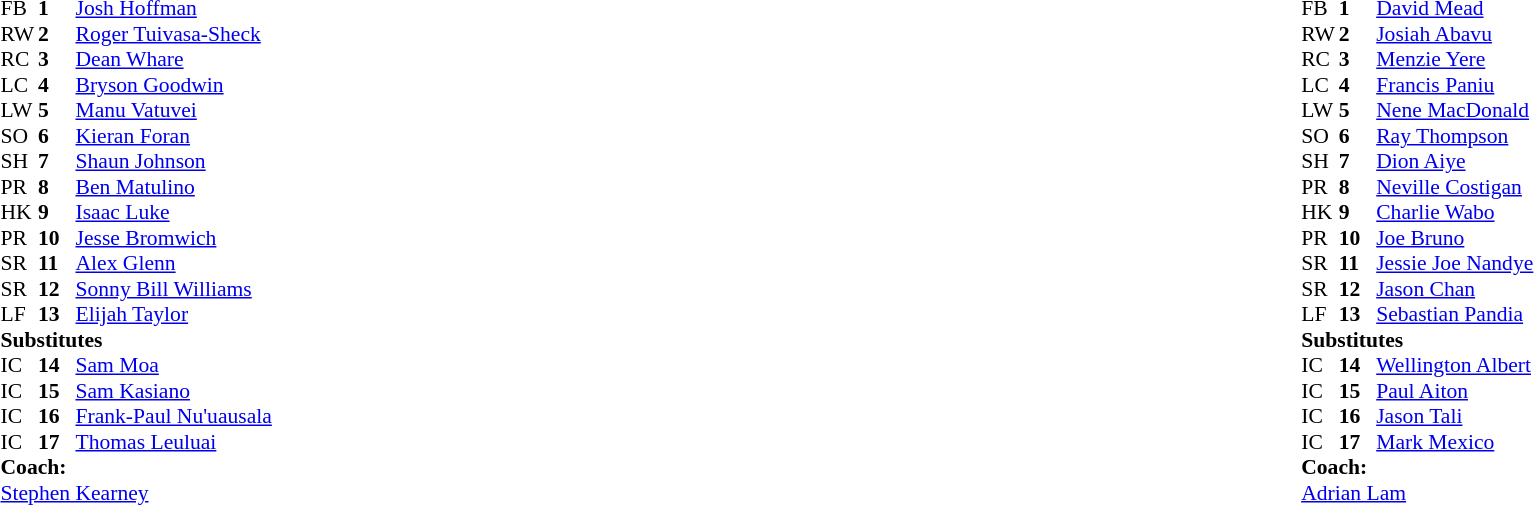<table width="100%">
<tr>
<td valign="top" width="50%"><br><table style="font-size: 90%" cellspacing="0" cellpadding="0">
<tr>
<th width="25"></th>
<th width="25"></th>
</tr>
<tr>
<td>FB</td>
<td><strong>1</strong></td>
<td><a href='#'>Josh Hoffman</a></td>
</tr>
<tr>
<td>RW</td>
<td><strong>2</strong></td>
<td><a href='#'>Roger Tuivasa-Sheck</a></td>
</tr>
<tr>
<td>RC</td>
<td><strong>3</strong></td>
<td><a href='#'>Dean Whare</a></td>
</tr>
<tr>
<td>LC</td>
<td><strong>4</strong></td>
<td><a href='#'>Bryson Goodwin</a></td>
</tr>
<tr>
<td>LW</td>
<td><strong>5</strong></td>
<td><a href='#'>Manu Vatuvei</a></td>
</tr>
<tr>
<td>SO</td>
<td><strong>6</strong></td>
<td><a href='#'>Kieran Foran</a></td>
</tr>
<tr>
<td>SH</td>
<td><strong>7</strong></td>
<td><a href='#'>Shaun Johnson</a></td>
</tr>
<tr>
<td>PR</td>
<td><strong>8</strong></td>
<td><a href='#'>Ben Matulino</a></td>
</tr>
<tr>
<td>HK</td>
<td><strong>9</strong></td>
<td><a href='#'>Isaac Luke</a></td>
</tr>
<tr>
<td>PR</td>
<td><strong>10</strong></td>
<td><a href='#'>Jesse Bromwich</a></td>
</tr>
<tr>
<td>SR</td>
<td><strong>11</strong></td>
<td><a href='#'>Alex Glenn</a></td>
</tr>
<tr>
<td>SR</td>
<td><strong>12</strong></td>
<td><a href='#'>Sonny Bill Williams</a></td>
</tr>
<tr>
<td>LF</td>
<td><strong>13</strong></td>
<td><a href='#'>Elijah Taylor</a></td>
</tr>
<tr>
<td colspan=3><strong>Substitutes</strong></td>
</tr>
<tr>
<td>IC</td>
<td><strong>14</strong></td>
<td><a href='#'>Sam Moa</a></td>
</tr>
<tr>
<td>IC</td>
<td><strong>15</strong></td>
<td><a href='#'>Sam Kasiano</a></td>
</tr>
<tr>
<td>IC</td>
<td><strong>16</strong></td>
<td><a href='#'>Frank-Paul Nu'uausala</a></td>
</tr>
<tr>
<td>IC</td>
<td><strong>17</strong></td>
<td><a href='#'>Thomas Leuluai</a></td>
</tr>
<tr>
<td colspan=3><strong>Coach:</strong></td>
</tr>
<tr>
<td colspan="4"> <a href='#'>Stephen Kearney</a></td>
</tr>
</table>
</td>
<td valign="top" width="50%"><br><table style="font-size: 90%" cellspacing="0" cellpadding="0" align="center">
<tr>
<th width="25"></th>
<th width="25"></th>
</tr>
<tr>
<td>FB</td>
<td><strong>1</strong></td>
<td><a href='#'>David Mead</a></td>
</tr>
<tr>
<td>RW</td>
<td><strong>2</strong></td>
<td><a href='#'>Josiah Abavu</a></td>
</tr>
<tr>
<td>RC</td>
<td><strong>3</strong></td>
<td><a href='#'>Menzie Yere</a></td>
</tr>
<tr>
<td>LC</td>
<td><strong>4</strong></td>
<td><a href='#'>Francis Paniu</a></td>
</tr>
<tr>
<td>LW</td>
<td><strong>5</strong></td>
<td><a href='#'>Nene MacDonald</a></td>
</tr>
<tr>
<td>SO</td>
<td><strong>6</strong></td>
<td><a href='#'>Ray Thompson</a></td>
</tr>
<tr>
<td>SH</td>
<td><strong>7</strong></td>
<td><a href='#'>Dion Aiye</a></td>
</tr>
<tr>
<td>PR</td>
<td><strong>8</strong></td>
<td><a href='#'>Neville Costigan</a></td>
</tr>
<tr>
<td>HK</td>
<td><strong>9</strong></td>
<td><a href='#'>Charlie Wabo</a></td>
</tr>
<tr>
<td>PR</td>
<td><strong>10</strong></td>
<td><a href='#'>Joe Bruno</a></td>
</tr>
<tr>
<td>SR</td>
<td><strong>11</strong></td>
<td><a href='#'>Jessie Joe Nandye</a></td>
</tr>
<tr>
<td>SR</td>
<td><strong>12</strong></td>
<td><a href='#'>Jason Chan</a></td>
</tr>
<tr>
<td>LF</td>
<td><strong>13</strong></td>
<td><a href='#'>Sebastian Pandia</a></td>
</tr>
<tr>
<td colspan=3><strong>Substitutes</strong></td>
</tr>
<tr>
<td>IC</td>
<td><strong>14</strong></td>
<td><a href='#'>Wellington Albert</a></td>
</tr>
<tr>
<td>IC</td>
<td><strong>15</strong></td>
<td><a href='#'>Paul Aiton</a></td>
</tr>
<tr>
<td>IC</td>
<td><strong>16</strong></td>
<td><a href='#'>Jason Tali</a></td>
</tr>
<tr>
<td>IC</td>
<td><strong>17</strong></td>
<td><a href='#'>Mark Mexico</a></td>
</tr>
<tr>
<td colspan=3><strong>Coach:</strong></td>
</tr>
<tr>
<td colspan="4"> <a href='#'>Adrian Lam</a></td>
</tr>
</table>
</td>
</tr>
</table>
